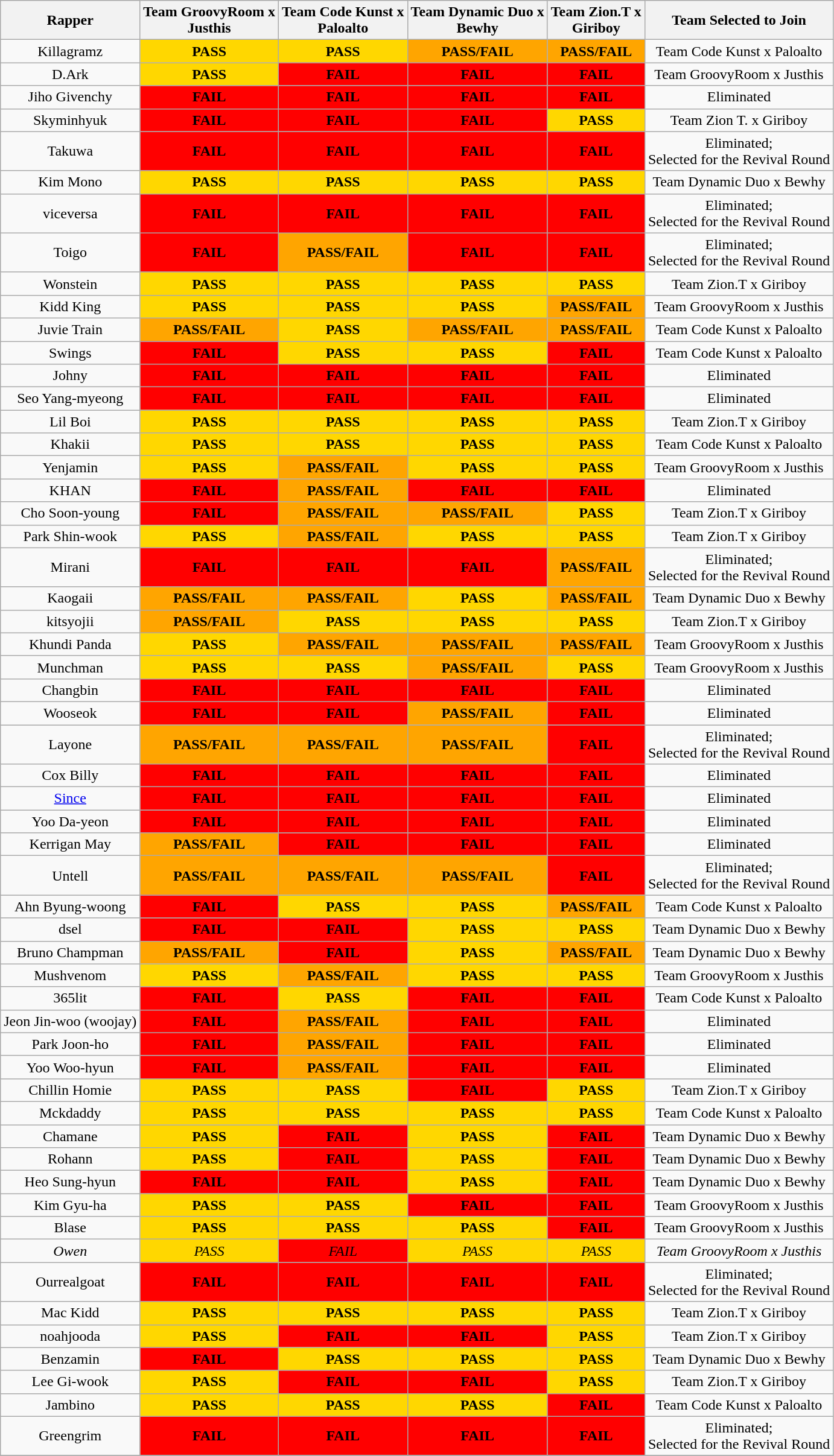<table class="wikitable" style="text-align:center">
<tr>
<th>Rapper</th>
<th>Team GroovyRoom x <br> Justhis</th>
<th>Team Code Kunst x <br> Paloalto</th>
<th>Team Dynamic Duo x <br> Bewhy</th>
<th>Team Zion.T x <br> Giriboy</th>
<th>Team Selected to Join</th>
</tr>
<tr>
<td>Killagramz</td>
<td style="background:gold"><strong>PASS</strong></td>
<td style="background:gold"><strong>PASS</strong></td>
<td style="background:orange"><strong>PASS/FAIL</strong></td>
<td style="background:orange"><strong>PASS/FAIL</strong></td>
<td>Team Code Kunst x Paloalto</td>
</tr>
<tr>
<td>D.Ark</td>
<td style="background:gold"><strong>PASS</strong></td>
<td style="background:red"><strong>FAIL</strong></td>
<td style="background:red"><strong>FAIL</strong></td>
<td style="background:red"><strong>FAIL</strong></td>
<td>Team GroovyRoom x Justhis</td>
</tr>
<tr>
<td>Jiho Givenchy</td>
<td style="background:red"><strong>FAIL</strong></td>
<td style="background:red"><strong>FAIL</strong></td>
<td style="background:red"><strong>FAIL</strong></td>
<td style="background:red"><strong>FAIL</strong></td>
<td>Eliminated</td>
</tr>
<tr>
<td>Skyminhyuk</td>
<td style="background:red"><strong>FAIL</strong></td>
<td style="background:red"><strong>FAIL</strong></td>
<td style="background:red"><strong>FAIL</strong></td>
<td style="background:gold"><strong>PASS</strong></td>
<td>Team Zion T. x Giriboy</td>
</tr>
<tr>
<td>Takuwa</td>
<td style="background:red"><strong>FAIL</strong></td>
<td style="background:red"><strong>FAIL</strong></td>
<td style="background:red"><strong>FAIL</strong></td>
<td style="background:red"><strong>FAIL</strong></td>
<td>Eliminated; <br> Selected for the Revival Round</td>
</tr>
<tr>
<td>Kim Mono</td>
<td style="background:gold"><strong>PASS</strong></td>
<td style="background:gold"><strong>PASS</strong></td>
<td style="background:gold"><strong>PASS</strong></td>
<td style="background:gold"><strong>PASS</strong></td>
<td>Team Dynamic Duo x Bewhy</td>
</tr>
<tr>
<td>viceversa</td>
<td style="background:red"><strong>FAIL</strong></td>
<td style="background:red"><strong>FAIL</strong></td>
<td style="background:red"><strong>FAIL</strong></td>
<td style="background:red"><strong>FAIL</strong></td>
<td>Eliminated; <br> Selected for the Revival Round</td>
</tr>
<tr>
<td>Toigo</td>
<td style="background:red"><strong>FAIL</strong></td>
<td style="background:orange"><strong>PASS/FAIL</strong></td>
<td style="background:red"><strong>FAIL</strong></td>
<td style="background:red"><strong>FAIL</strong></td>
<td>Eliminated; <br> Selected for the Revival Round</td>
</tr>
<tr>
<td>Wonstein</td>
<td style="background:gold"><strong>PASS</strong></td>
<td style="background:gold"><strong>PASS</strong></td>
<td style="background:gold"><strong>PASS</strong></td>
<td style="background:gold"><strong>PASS</strong></td>
<td>Team Zion.T x Giriboy</td>
</tr>
<tr>
<td>Kidd King</td>
<td style="background:gold"><strong>PASS</strong></td>
<td style="background:gold"><strong>PASS</strong></td>
<td style="background:gold"><strong>PASS</strong></td>
<td style="background:orange"><strong>PASS/FAIL</strong></td>
<td>Team GroovyRoom x Justhis</td>
</tr>
<tr>
<td>Juvie Train</td>
<td style="background:orange"><strong>PASS/FAIL</strong></td>
<td style="background:gold"><strong>PASS</strong></td>
<td style="background:orange"><strong>PASS/FAIL</strong></td>
<td style="background:orange"><strong>PASS/FAIL</strong></td>
<td>Team Code Kunst x Paloalto</td>
</tr>
<tr>
<td>Swings</td>
<td style="background:red"><strong>FAIL</strong></td>
<td style="background:gold"><strong>PASS</strong></td>
<td style="background:gold"><strong>PASS</strong></td>
<td style="background:red"><strong>FAIL</strong></td>
<td>Team Code Kunst x Paloalto</td>
</tr>
<tr>
<td>Johny</td>
<td style="background:red"><strong>FAIL</strong></td>
<td style="background:red"><strong>FAIL</strong></td>
<td style="background:red"><strong>FAIL</strong></td>
<td style="background:red"><strong>FAIL</strong></td>
<td>Eliminated</td>
</tr>
<tr>
<td>Seo Yang-myeong</td>
<td style="background:red"><strong>FAIL</strong></td>
<td style="background:red"><strong>FAIL</strong></td>
<td style="background:red"><strong>FAIL</strong></td>
<td style="background:red"><strong>FAIL</strong></td>
<td>Eliminated</td>
</tr>
<tr>
<td>Lil Boi</td>
<td style="background:gold"><strong>PASS</strong></td>
<td style="background:gold"><strong>PASS</strong></td>
<td style="background:gold"><strong>PASS</strong></td>
<td style="background:gold"><strong>PASS</strong></td>
<td>Team Zion.T x Giriboy</td>
</tr>
<tr>
<td>Khakii</td>
<td style="background:gold"><strong>PASS</strong></td>
<td style="background:gold"><strong>PASS</strong></td>
<td style="background:gold"><strong>PASS</strong></td>
<td style="background:gold"><strong>PASS</strong></td>
<td>Team Code Kunst x Paloalto</td>
</tr>
<tr>
<td>Yenjamin</td>
<td style="background:gold"><strong>PASS</strong></td>
<td style="background:orange"><strong>PASS/FAIL</strong></td>
<td style="background:gold"><strong>PASS</strong></td>
<td style="background:gold"><strong>PASS</strong></td>
<td>Team GroovyRoom x Justhis</td>
</tr>
<tr>
<td>KHAN</td>
<td style="background:red"><strong>FAIL</strong></td>
<td style="background:orange"><strong>PASS/FAIL</strong></td>
<td style="background:red"><strong>FAIL</strong></td>
<td style="background:red"><strong>FAIL</strong></td>
<td>Eliminated</td>
</tr>
<tr>
<td>Cho Soon-young</td>
<td style="background:red"><strong>FAIL</strong></td>
<td style="background:orange"><strong>PASS/FAIL</strong></td>
<td style="background:orange"><strong>PASS/FAIL</strong></td>
<td style="background:gold"><strong>PASS</strong></td>
<td>Team Zion.T x Giriboy</td>
</tr>
<tr>
<td>Park Shin-wook</td>
<td style="background:gold"><strong>PASS</strong></td>
<td style="background:orange"><strong>PASS/FAIL</strong></td>
<td style="background:gold"><strong>PASS</strong></td>
<td style="background:gold"><strong>PASS</strong></td>
<td>Team Zion.T x Giriboy</td>
</tr>
<tr>
<td>Mirani</td>
<td style="background:red"><strong>FAIL</strong></td>
<td style="background:red"><strong>FAIL</strong></td>
<td style="background:red"><strong>FAIL</strong></td>
<td style="background:orange"><strong>PASS/FAIL</strong></td>
<td>Eliminated;<br>Selected for the Revival Round</td>
</tr>
<tr>
<td>Kaogaii</td>
<td style="background:orange"><strong>PASS/FAIL</strong></td>
<td style="background:orange"><strong>PASS/FAIL</strong></td>
<td style="background:gold"><strong>PASS</strong></td>
<td style="background:orange"><strong>PASS/FAIL</strong></td>
<td>Team Dynamic Duo x Bewhy</td>
</tr>
<tr>
<td>kitsyojii</td>
<td style="background:orange"><strong>PASS/FAIL</strong></td>
<td style="background:gold"><strong>PASS</strong></td>
<td style="background:gold"><strong>PASS</strong></td>
<td style="background:gold"><strong>PASS</strong></td>
<td>Team Zion.T x Giriboy</td>
</tr>
<tr>
<td>Khundi Panda</td>
<td style="background:gold"><strong>PASS</strong></td>
<td style="background:orange"><strong>PASS/FAIL</strong></td>
<td style="background:orange"><strong>PASS/FAIL</strong></td>
<td style="background:orange"><strong>PASS/FAIL</strong></td>
<td>Team GroovyRoom x Justhis</td>
</tr>
<tr>
<td>Munchman</td>
<td style="background:gold"><strong>PASS</strong></td>
<td style="background:gold"><strong>PASS</strong></td>
<td style="background:orange"><strong>PASS/FAIL</strong></td>
<td style="background:gold"><strong>PASS</strong></td>
<td>Team GroovyRoom x Justhis</td>
</tr>
<tr>
<td>Changbin</td>
<td style="background:red"><strong>FAIL</strong></td>
<td style="background:red"><strong>FAIL</strong></td>
<td style="background:red"><strong>FAIL</strong></td>
<td style="background:red"><strong>FAIL</strong></td>
<td>Eliminated</td>
</tr>
<tr>
<td>Wooseok</td>
<td style="background:red"><strong>FAIL</strong></td>
<td style="background:red"><strong>FAIL</strong></td>
<td style="background:orange"><strong>PASS/FAIL</strong></td>
<td style="background:red"><strong>FAIL</strong></td>
<td>Eliminated</td>
</tr>
<tr>
<td>Layone</td>
<td style="background:orange"><strong>PASS/FAIL</strong></td>
<td style="background:orange"><strong>PASS/FAIL</strong></td>
<td style="background:orange"><strong>PASS/FAIL</strong></td>
<td style="background:red"><strong>FAIL</strong></td>
<td>Eliminated;<br>Selected for the Revival Round</td>
</tr>
<tr>
<td>Cox Billy</td>
<td style="background:red"><strong>FAIL</strong></td>
<td style="background:red"><strong>FAIL</strong></td>
<td style="background:red"><strong>FAIL</strong></td>
<td style="background:red"><strong>FAIL</strong></td>
<td>Eliminated</td>
</tr>
<tr>
<td><a href='#'>Since</a></td>
<td style="background:red"><strong>FAIL</strong></td>
<td style="background:red"><strong>FAIL</strong></td>
<td style="background:red"><strong>FAIL</strong></td>
<td style="background:red"><strong>FAIL</strong></td>
<td>Eliminated</td>
</tr>
<tr>
<td>Yoo Da-yeon</td>
<td style="background:red"><strong>FAIL</strong></td>
<td style="background:red"><strong>FAIL</strong></td>
<td style="background:red"><strong>FAIL</strong></td>
<td style="background:red"><strong>FAIL</strong></td>
<td>Eliminated</td>
</tr>
<tr>
<td>Kerrigan May</td>
<td style="background:orange"><strong>PASS/FAIL</strong></td>
<td style="background:red"><strong>FAIL</strong></td>
<td style="background:red"><strong>FAIL</strong></td>
<td style="background:red"><strong>FAIL</strong></td>
<td>Eliminated</td>
</tr>
<tr>
<td>Untell</td>
<td style="background:orange"><strong>PASS/FAIL</strong></td>
<td style="background:orange"><strong>PASS/FAIL</strong></td>
<td style="background:orange"><strong>PASS/FAIL</strong></td>
<td style="background:red"><strong>FAIL</strong></td>
<td>Eliminated;<br>Selected for the Revival Round</td>
</tr>
<tr>
<td>Ahn Byung-woong</td>
<td style="background:red"><strong>FAIL</strong></td>
<td style="background:gold"><strong>PASS</strong></td>
<td style="background:gold"><strong>PASS</strong></td>
<td style="background:orange"><strong>PASS/FAIL</strong></td>
<td>Team Code Kunst x Paloalto</td>
</tr>
<tr>
<td>dsel</td>
<td style="background:red"><strong>FAIL</strong></td>
<td style="background:red"><strong>FAIL</strong></td>
<td style="background:gold"><strong>PASS</strong></td>
<td style="background:gold"><strong>PASS</strong></td>
<td>Team Dynamic Duo x Bewhy</td>
</tr>
<tr>
<td>Bruno Champman</td>
<td style="background:orange"><strong>PASS/FAIL</strong></td>
<td style="background:red"><strong>FAIL</strong></td>
<td style="background:gold"><strong>PASS</strong></td>
<td style="background:orange"><strong>PASS/FAIL</strong></td>
<td>Team Dynamic Duo x Bewhy</td>
</tr>
<tr>
<td>Mushvenom</td>
<td style="background:gold"><strong>PASS</strong></td>
<td style="background:orange"><strong>PASS/FAIL</strong></td>
<td style="background:gold"><strong>PASS</strong></td>
<td style="background:gold"><strong>PASS</strong></td>
<td>Team GroovyRoom x Justhis</td>
</tr>
<tr>
<td>365lit</td>
<td style="background:red"><strong>FAIL</strong></td>
<td style="background:gold"><strong>PASS</strong></td>
<td style="background:red"><strong>FAIL</strong></td>
<td style="background:red"><strong>FAIL</strong></td>
<td>Team Code Kunst x Paloalto</td>
</tr>
<tr>
<td>Jeon Jin-woo (woojay)</td>
<td style="background:red"><strong>FAIL</strong></td>
<td style="background:orange"><strong>PASS/FAIL</strong></td>
<td style="background:red"><strong>FAIL</strong></td>
<td style="background:red"><strong>FAIL</strong></td>
<td>Eliminated</td>
</tr>
<tr>
<td>Park Joon-ho</td>
<td style="background:red"><strong>FAIL</strong></td>
<td style="background:orange"><strong>PASS/FAIL</strong></td>
<td style="background:red"><strong>FAIL</strong></td>
<td style="background:red"><strong>FAIL</strong></td>
<td>Eliminated</td>
</tr>
<tr>
<td>Yoo Woo-hyun</td>
<td style="background:red"><strong>FAIL</strong></td>
<td style="background:orange"><strong>PASS/FAIL</strong></td>
<td style="background:red"><strong>FAIL</strong></td>
<td style="background:red"><strong>FAIL</strong></td>
<td>Eliminated</td>
</tr>
<tr>
<td>Chillin Homie</td>
<td style="background:gold"><strong>PASS</strong></td>
<td style="background:gold"><strong>PASS</strong></td>
<td style="background:red"><strong>FAIL</strong></td>
<td style="background:gold"><strong>PASS</strong></td>
<td>Team Zion.T x Giriboy</td>
</tr>
<tr>
<td>Mckdaddy</td>
<td style="background:gold"><strong>PASS</strong></td>
<td style="background:gold"><strong>PASS</strong></td>
<td style="background:gold"><strong>PASS</strong></td>
<td style="background:gold"><strong>PASS</strong></td>
<td>Team Code Kunst x Paloalto</td>
</tr>
<tr>
<td>Chamane</td>
<td style="background:gold"><strong>PASS</strong></td>
<td style="background:red"><strong>FAIL</strong></td>
<td style="background:gold"><strong>PASS</strong></td>
<td style="background:red"><strong>FAIL</strong></td>
<td>Team Dynamic Duo x Bewhy</td>
</tr>
<tr>
<td>Rohann</td>
<td style="background:gold"><strong>PASS</strong></td>
<td style="background:red"><strong>FAIL</strong></td>
<td style="background:gold"><strong>PASS</strong></td>
<td style="background:red"><strong>FAIL</strong></td>
<td>Team Dynamic Duo x Bewhy</td>
</tr>
<tr>
<td>Heo Sung-hyun</td>
<td style="background:red"><strong>FAIL</strong></td>
<td style="background:red"><strong>FAIL</strong></td>
<td style="background:gold"><strong>PASS</strong></td>
<td style="background:red"><strong>FAIL</strong></td>
<td>Team Dynamic Duo x Bewhy</td>
</tr>
<tr>
<td>Kim Gyu-ha</td>
<td style="background:gold"><strong>PASS</strong></td>
<td style="background:gold"><strong>PASS</strong></td>
<td style="background:red"><strong>FAIL</strong></td>
<td style="background:red"><strong>FAIL</strong></td>
<td>Team GroovyRoom x Justhis</td>
</tr>
<tr>
<td>Blase</td>
<td style="background:gold"><strong>PASS</strong></td>
<td style="background:gold"><strong>PASS</strong></td>
<td style="background:gold"><strong>PASS</strong></td>
<td style="background:red"><strong>FAIL</strong></td>
<td>Team GroovyRoom x Justhis </td>
</tr>
<tr>
<td><em>Owen</em></td>
<td style="background:gold"><em>PASS</em></td>
<td style="background:red"><em>FAIL</em></td>
<td style="background:gold"><em>PASS</em></td>
<td style="background:gold"><em>PASS</em></td>
<td><em>Team GroovyRoom x Justhis</em></td>
</tr>
<tr>
<td>Ourrealgoat</td>
<td style="background:red"><strong>FAIL</strong></td>
<td style="background:red"><strong>FAIL</strong></td>
<td style="background:red"><strong>FAIL</strong></td>
<td style="background:red"><strong>FAIL</strong></td>
<td>Eliminated;<br>Selected for the Revival Round</td>
</tr>
<tr>
<td>Mac Kidd</td>
<td style="background:gold"><strong>PASS</strong></td>
<td style="background:gold"><strong>PASS</strong></td>
<td style="background:gold"><strong>PASS</strong></td>
<td style="background:gold"><strong>PASS</strong></td>
<td>Team Zion.T x Giriboy</td>
</tr>
<tr>
<td>noahjooda</td>
<td style="background:gold"><strong>PASS</strong></td>
<td style="background:red"><strong>FAIL</strong></td>
<td style="background:red"><strong>FAIL</strong></td>
<td style="background:gold"><strong>PASS</strong></td>
<td>Team Zion.T x Giriboy</td>
</tr>
<tr>
<td>Benzamin</td>
<td style="background:red"><strong>FAIL</strong></td>
<td style="background:gold"><strong>PASS</strong></td>
<td style="background:gold"><strong>PASS</strong></td>
<td style="background:gold"><strong>PASS</strong></td>
<td>Team Dynamic Duo x Bewhy</td>
</tr>
<tr>
<td>Lee Gi-wook</td>
<td style="background:gold"><strong>PASS</strong></td>
<td style="background:red"><strong>FAIL</strong></td>
<td style="background:red"><strong>FAIL</strong></td>
<td style="background:gold"><strong>PASS</strong></td>
<td>Team Zion.T x Giriboy</td>
</tr>
<tr>
<td>Jambino</td>
<td style="background:gold"><strong>PASS</strong></td>
<td style="background:gold"><strong>PASS</strong></td>
<td style="background:gold"><strong>PASS</strong></td>
<td style="background:red"><strong>FAIL</strong></td>
<td>Team Code Kunst x Paloalto</td>
</tr>
<tr>
<td>Greengrim</td>
<td style="background:red"><strong>FAIL</strong></td>
<td style="background:red"><strong>FAIL</strong></td>
<td style="background:red"><strong>FAIL</strong></td>
<td style="background:red"><strong>FAIL</strong></td>
<td>Eliminated;<br>Selected for the Revival Round</td>
</tr>
<tr>
</tr>
</table>
